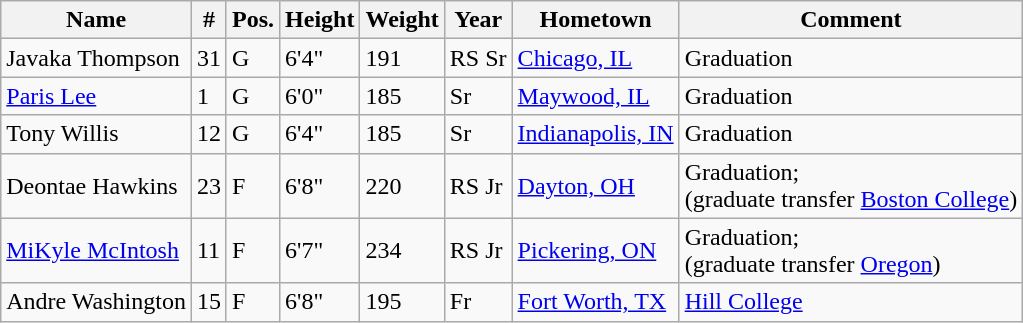<table class="wikitable sortable" border="1">
<tr>
<th>Name</th>
<th>#</th>
<th>Pos.</th>
<th>Height</th>
<th>Weight</th>
<th>Year</th>
<th>Hometown</th>
<th class="unsortable">Comment</th>
</tr>
<tr>
<td>Javaka Thompson</td>
<td>31</td>
<td>G</td>
<td>6'4"</td>
<td>191</td>
<td>RS Sr</td>
<td><a href='#'>Chicago, IL</a></td>
<td>Graduation</td>
</tr>
<tr>
<td><a href='#'>Paris Lee</a></td>
<td>1</td>
<td>G</td>
<td>6'0"</td>
<td>185</td>
<td>Sr</td>
<td><a href='#'>Maywood, IL</a></td>
<td>Graduation</td>
</tr>
<tr>
<td>Tony Willis</td>
<td>12</td>
<td>G</td>
<td>6'4"</td>
<td>185</td>
<td>Sr</td>
<td><a href='#'>Indianapolis, IN</a></td>
<td>Graduation</td>
</tr>
<tr>
<td>Deontae Hawkins</td>
<td>23</td>
<td>F</td>
<td>6'8"</td>
<td>220</td>
<td>RS Jr</td>
<td><a href='#'>Dayton, OH</a></td>
<td>Graduation;<br>(graduate transfer <a href='#'>Boston College</a>)</td>
</tr>
<tr>
<td><a href='#'>MiKyle McIntosh</a></td>
<td>11</td>
<td>F</td>
<td>6'7"</td>
<td>234</td>
<td>RS Jr</td>
<td><a href='#'>Pickering, ON</a></td>
<td>Graduation;<br>(graduate transfer <a href='#'>Oregon</a>)</td>
</tr>
<tr>
<td>Andre Washington</td>
<td>15</td>
<td>F</td>
<td>6'8"</td>
<td>195</td>
<td>Fr</td>
<td><a href='#'>Fort Worth, TX</a></td>
<td><a href='#'>Hill College</a></td>
</tr>
</table>
